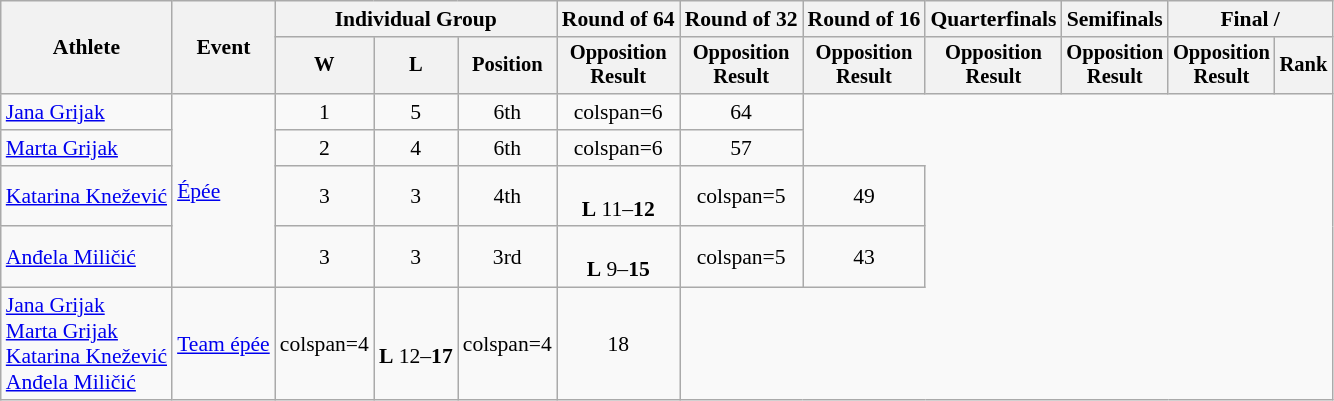<table class=wikitable style="font-size:90%">
<tr>
<th rowspan="2">Athlete</th>
<th rowspan="2">Event</th>
<th colspan="3">Individual Group</th>
<th>Round of 64</th>
<th>Round of 32</th>
<th>Round of 16</th>
<th>Quarterfinals</th>
<th>Semifinals</th>
<th colspan="2">Final / </th>
</tr>
<tr style="font-size:95%">
<th>W</th>
<th>L</th>
<th>Position</th>
<th>Opposition<br>Result</th>
<th>Opposition<br>Result</th>
<th>Opposition<br>Result</th>
<th>Opposition<br>Result</th>
<th>Opposition<br>Result</th>
<th>Opposition<br>Result</th>
<th>Rank</th>
</tr>
<tr align=center>
<td align=left><a href='#'>Jana Grijak</a></td>
<td align=left rowspan=4><a href='#'>Épée</a></td>
<td>1</td>
<td>5</td>
<td>6th</td>
<td>colspan=6 </td>
<td>64</td>
</tr>
<tr align=center>
<td align=left><a href='#'>Marta Grijak</a></td>
<td>2</td>
<td>4</td>
<td>6th</td>
<td>colspan=6 </td>
<td>57</td>
</tr>
<tr align=center>
<td align=left><a href='#'>Katarina Knežević</a></td>
<td>3</td>
<td>3</td>
<td>4th</td>
<td><br><strong>L</strong> 11–<strong>12</strong></td>
<td>colspan=5 </td>
<td>49</td>
</tr>
<tr align=center>
<td align=left><a href='#'>Anđela Miličić</a></td>
<td>3</td>
<td>3</td>
<td>3rd</td>
<td><br><strong>L</strong> 9–<strong>15</strong></td>
<td>colspan=5 </td>
<td>43</td>
</tr>
<tr align=center>
<td align=left><a href='#'>Jana Grijak</a><br><a href='#'>Marta Grijak</a><br><a href='#'>Katarina Knežević</a><br><a href='#'>Anđela Miličić</a></td>
<td align=left><a href='#'>Team épée</a></td>
<td>colspan=4 </td>
<td><br><strong>L</strong> 12–<strong>17</strong></td>
<td>colspan=4 </td>
<td>18</td>
</tr>
</table>
